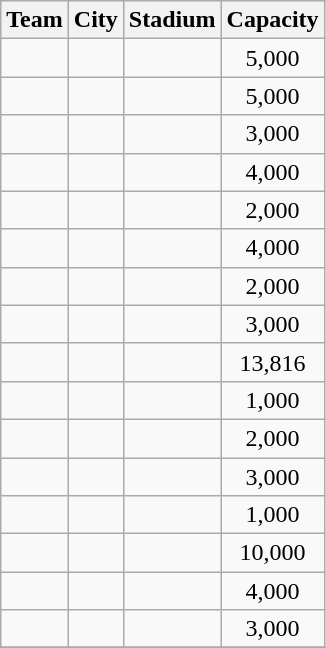<table class="wikitable sortable">
<tr>
<th>Team</th>
<th>City</th>
<th>Stadium</th>
<th>Capacity</th>
</tr>
<tr>
<td></td>
<td></td>
<td></td>
<td style="text-align:center;">5,000</td>
</tr>
<tr>
<td></td>
<td></td>
<td></td>
<td style="text-align:center;">5,000</td>
</tr>
<tr>
<td></td>
<td></td>
<td></td>
<td style="text-align:center;">3,000</td>
</tr>
<tr>
<td></td>
<td></td>
<td></td>
<td style="text-align:center;">4,000</td>
</tr>
<tr>
<td></td>
<td></td>
<td></td>
<td style="text-align:center;">2,000</td>
</tr>
<tr>
<td></td>
<td></td>
<td></td>
<td style="text-align:center;">4,000</td>
</tr>
<tr>
<td></td>
<td></td>
<td></td>
<td style="text-align:center;">2,000</td>
</tr>
<tr>
<td></td>
<td></td>
<td></td>
<td style="text-align:center;">3,000</td>
</tr>
<tr>
<td></td>
<td></td>
<td></td>
<td style="text-align:center;">13,816</td>
</tr>
<tr>
<td></td>
<td></td>
<td></td>
<td style="text-align:center;">1,000</td>
</tr>
<tr>
<td></td>
<td></td>
<td></td>
<td style="text-align:center;">2,000</td>
</tr>
<tr>
<td></td>
<td></td>
<td></td>
<td style="text-align:center;">3,000</td>
</tr>
<tr>
<td></td>
<td></td>
<td></td>
<td style="text-align:center;">1,000</td>
</tr>
<tr>
<td></td>
<td></td>
<td></td>
<td style="text-align:center;">10,000</td>
</tr>
<tr>
<td></td>
<td></td>
<td></td>
<td style="text-align:center;">4,000</td>
</tr>
<tr>
<td></td>
<td></td>
<td></td>
<td style="text-align:center;">3,000</td>
</tr>
<tr>
</tr>
</table>
